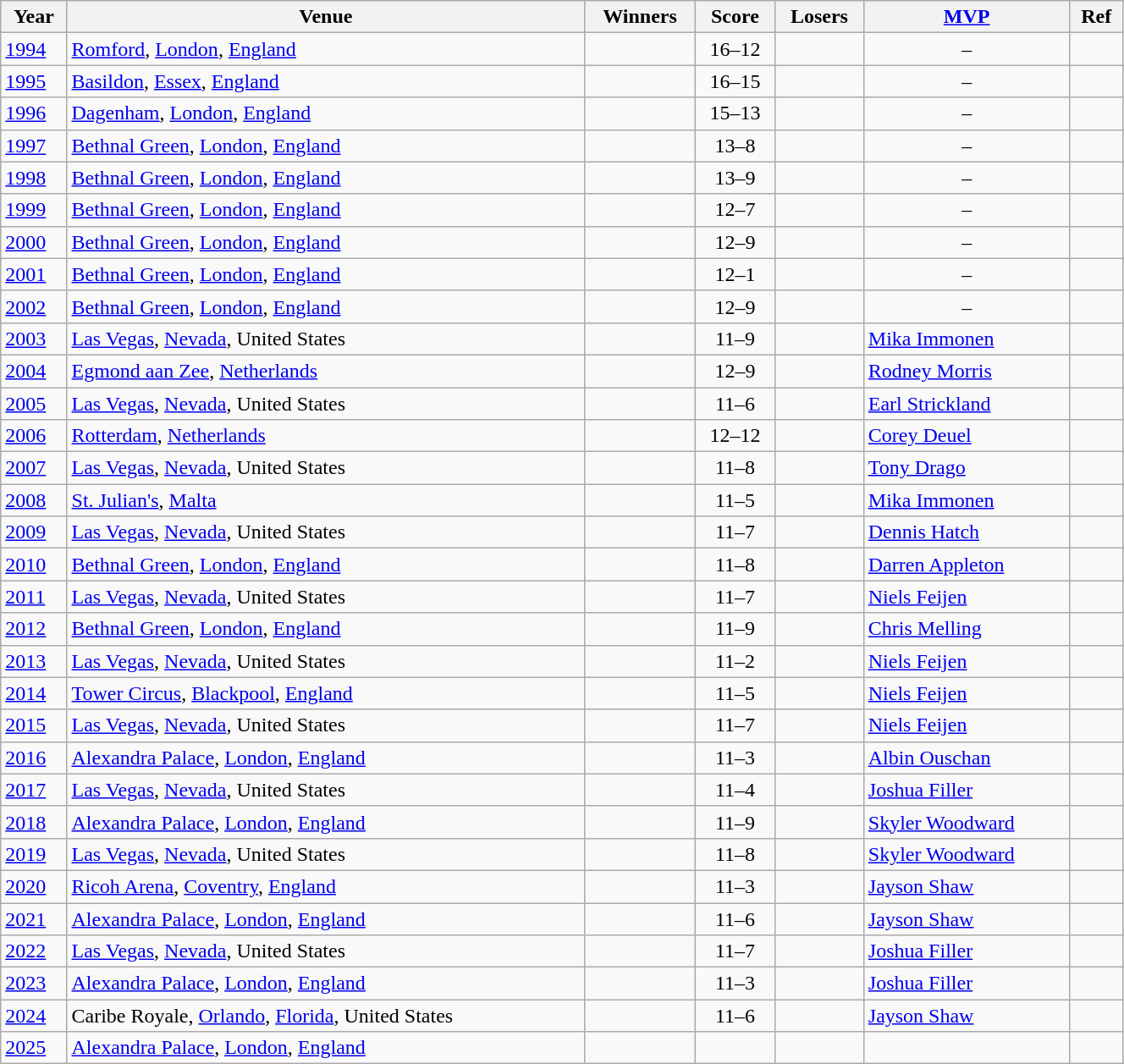<table class="wikitable" width="70%">
<tr>
<th>Year</th>
<th>Venue</th>
<th>Winners</th>
<th>Score</th>
<th>Losers</th>
<th><a href='#'>MVP</a></th>
<th>Ref</th>
</tr>
<tr>
<td><a href='#'>1994</a></td>
<td><a href='#'>Romford</a>, <a href='#'>London</a>, <a href='#'>England</a></td>
<td></td>
<td align="center">16–12</td>
<td></td>
<td align="center">–</td>
<td></td>
</tr>
<tr>
<td><a href='#'>1995</a></td>
<td><a href='#'>Basildon</a>, <a href='#'>Essex</a>, <a href='#'>England</a></td>
<td></td>
<td align="center">16–15</td>
<td></td>
<td align="center">–</td>
<td></td>
</tr>
<tr>
<td><a href='#'>1996</a></td>
<td><a href='#'>Dagenham</a>, <a href='#'>London</a>, <a href='#'>England</a></td>
<td></td>
<td align="center">15–13</td>
<td></td>
<td align="center">–</td>
<td></td>
</tr>
<tr>
<td><a href='#'>1997</a></td>
<td><a href='#'>Bethnal Green</a>, <a href='#'>London</a>, <a href='#'>England</a></td>
<td></td>
<td align="center">13–8</td>
<td></td>
<td align="center">–</td>
<td></td>
</tr>
<tr>
<td><a href='#'>1998</a></td>
<td><a href='#'>Bethnal Green</a>, <a href='#'>London</a>, <a href='#'>England</a></td>
<td></td>
<td align="center">13–9</td>
<td></td>
<td align="center">–</td>
<td></td>
</tr>
<tr>
<td><a href='#'>1999</a></td>
<td><a href='#'>Bethnal Green</a>, <a href='#'>London</a>, <a href='#'>England</a></td>
<td></td>
<td align="center">12–7</td>
<td></td>
<td align="center">–</td>
<td></td>
</tr>
<tr>
<td><a href='#'>2000</a></td>
<td><a href='#'>Bethnal Green</a>, <a href='#'>London</a>, <a href='#'>England</a></td>
<td></td>
<td align="center">12–9</td>
<td></td>
<td align="center">–</td>
<td></td>
</tr>
<tr>
<td><a href='#'>2001</a></td>
<td><a href='#'>Bethnal Green</a>, <a href='#'>London</a>, <a href='#'>England</a></td>
<td></td>
<td align="center">12–1</td>
<td></td>
<td align="center">–</td>
<td></td>
</tr>
<tr>
<td><a href='#'>2002</a></td>
<td><a href='#'>Bethnal Green</a>, <a href='#'>London</a>, <a href='#'>England</a></td>
<td></td>
<td align="center">12–9</td>
<td></td>
<td align="center">–</td>
<td></td>
</tr>
<tr>
<td><a href='#'>2003</a></td>
<td><a href='#'>Las Vegas</a>, <a href='#'>Nevada</a>, United States</td>
<td></td>
<td align="center">11–9</td>
<td></td>
<td> <a href='#'>Mika Immonen</a></td>
<td></td>
</tr>
<tr>
<td><a href='#'>2004</a></td>
<td><a href='#'>Egmond aan Zee</a>, <a href='#'>Netherlands</a></td>
<td></td>
<td align="center">12–9</td>
<td></td>
<td> <a href='#'>Rodney Morris</a></td>
<td></td>
</tr>
<tr>
<td><a href='#'>2005</a></td>
<td><a href='#'>Las Vegas</a>, <a href='#'>Nevada</a>, United States</td>
<td></td>
<td align="center">11–6</td>
<td></td>
<td> <a href='#'>Earl Strickland</a></td>
<td></td>
</tr>
<tr>
<td><a href='#'>2006</a></td>
<td><a href='#'>Rotterdam</a>, <a href='#'>Netherlands</a></td>
<td></td>
<td align="center">12–12</td>
<td></td>
<td> <a href='#'>Corey Deuel</a></td>
<td></td>
</tr>
<tr>
<td><a href='#'>2007</a></td>
<td><a href='#'>Las Vegas</a>, <a href='#'>Nevada</a>, United States</td>
<td></td>
<td align="center">11–8</td>
<td></td>
<td> <a href='#'>Tony Drago</a></td>
<td></td>
</tr>
<tr>
<td><a href='#'>2008</a></td>
<td><a href='#'>St. Julian's</a>, <a href='#'>Malta</a></td>
<td></td>
<td align="center">11–5</td>
<td></td>
<td> <a href='#'>Mika Immonen</a></td>
<td></td>
</tr>
<tr>
<td><a href='#'>2009</a></td>
<td><a href='#'>Las Vegas</a>, <a href='#'>Nevada</a>, United States</td>
<td></td>
<td align="center">11–7</td>
<td></td>
<td> <a href='#'>Dennis Hatch</a></td>
<td></td>
</tr>
<tr>
<td><a href='#'>2010</a></td>
<td><a href='#'>Bethnal Green</a>, <a href='#'>London</a>, <a href='#'>England</a></td>
<td></td>
<td align="center">11–8</td>
<td></td>
<td> <a href='#'>Darren Appleton</a></td>
<td></td>
</tr>
<tr>
<td><a href='#'>2011</a></td>
<td><a href='#'>Las Vegas</a>, <a href='#'>Nevada</a>, United States</td>
<td></td>
<td align="center">11–7</td>
<td></td>
<td> <a href='#'>Niels Feijen</a></td>
<td></td>
</tr>
<tr>
<td><a href='#'>2012</a></td>
<td><a href='#'>Bethnal Green</a>, <a href='#'>London</a>, <a href='#'>England</a></td>
<td></td>
<td align="center">11–9</td>
<td></td>
<td> <a href='#'>Chris Melling</a></td>
<td></td>
</tr>
<tr>
<td><a href='#'>2013</a></td>
<td><a href='#'>Las Vegas</a>, <a href='#'>Nevada</a>, United States</td>
<td></td>
<td align="center">11–2</td>
<td></td>
<td> <a href='#'>Niels Feijen</a></td>
<td></td>
</tr>
<tr>
<td><a href='#'>2014</a></td>
<td><a href='#'>Tower Circus</a>, <a href='#'>Blackpool</a>, <a href='#'>England</a></td>
<td></td>
<td align="center">11–5</td>
<td></td>
<td> <a href='#'>Niels Feijen</a></td>
<td></td>
</tr>
<tr>
<td><a href='#'>2015</a></td>
<td><a href='#'>Las Vegas</a>, <a href='#'>Nevada</a>, United States</td>
<td></td>
<td align="center">11–7</td>
<td></td>
<td> <a href='#'>Niels Feijen</a></td>
<td></td>
</tr>
<tr>
<td><a href='#'>2016</a></td>
<td><a href='#'>Alexandra Palace</a>, <a href='#'>London</a>, <a href='#'>England</a></td>
<td></td>
<td align="center">11–3</td>
<td></td>
<td> <a href='#'>Albin Ouschan</a></td>
<td></td>
</tr>
<tr>
<td><a href='#'>2017</a></td>
<td><a href='#'>Las Vegas</a>, <a href='#'>Nevada</a>, United States</td>
<td></td>
<td align="center">11–4</td>
<td></td>
<td> <a href='#'>Joshua Filler</a></td>
<td></td>
</tr>
<tr>
<td><a href='#'>2018</a></td>
<td><a href='#'>Alexandra Palace</a>, <a href='#'>London</a>, <a href='#'>England</a></td>
<td></td>
<td align="center">11–9</td>
<td></td>
<td> <a href='#'>Skyler Woodward</a></td>
<td></td>
</tr>
<tr>
<td><a href='#'>2019</a></td>
<td><a href='#'>Las Vegas</a>, <a href='#'>Nevada</a>, United States</td>
<td></td>
<td align="center">11–8</td>
<td></td>
<td> <a href='#'>Skyler Woodward</a></td>
<td></td>
</tr>
<tr>
<td><a href='#'>2020</a></td>
<td><a href='#'>Ricoh Arena</a>, <a href='#'>Coventry</a>, <a href='#'>England</a></td>
<td></td>
<td align="center">11–3</td>
<td></td>
<td> <a href='#'>Jayson Shaw</a></td>
<td></td>
</tr>
<tr>
<td><a href='#'>2021</a></td>
<td><a href='#'>Alexandra Palace</a>, <a href='#'>London</a>, <a href='#'>England</a></td>
<td></td>
<td align="center">11–6</td>
<td></td>
<td> <a href='#'>Jayson Shaw</a></td>
<td></td>
</tr>
<tr>
<td><a href='#'>2022</a></td>
<td><a href='#'>Las Vegas</a>, <a href='#'>Nevada</a>, United States</td>
<td></td>
<td align="center">11–7</td>
<td></td>
<td> <a href='#'>Joshua Filler</a></td>
<td></td>
</tr>
<tr>
<td><a href='#'>2023</a></td>
<td><a href='#'>Alexandra Palace</a>, <a href='#'>London</a>, <a href='#'>England</a></td>
<td></td>
<td align="center">11–3</td>
<td></td>
<td> <a href='#'>Joshua Filler</a></td>
<td></td>
</tr>
<tr>
<td><a href='#'>2024</a></td>
<td>Caribe Royale, <a href='#'>Orlando</a>, <a href='#'>Florida</a>, United States</td>
<td></td>
<td align="center">11–6</td>
<td></td>
<td> <a href='#'>Jayson Shaw</a></td>
<td></td>
</tr>
<tr>
<td><a href='#'>2025</a></td>
<td><a href='#'>Alexandra Palace</a>, <a href='#'>London</a>, <a href='#'>England</a></td>
<td></td>
<td align="center"></td>
<td></td>
<td></td>
<td></td>
</tr>
</table>
